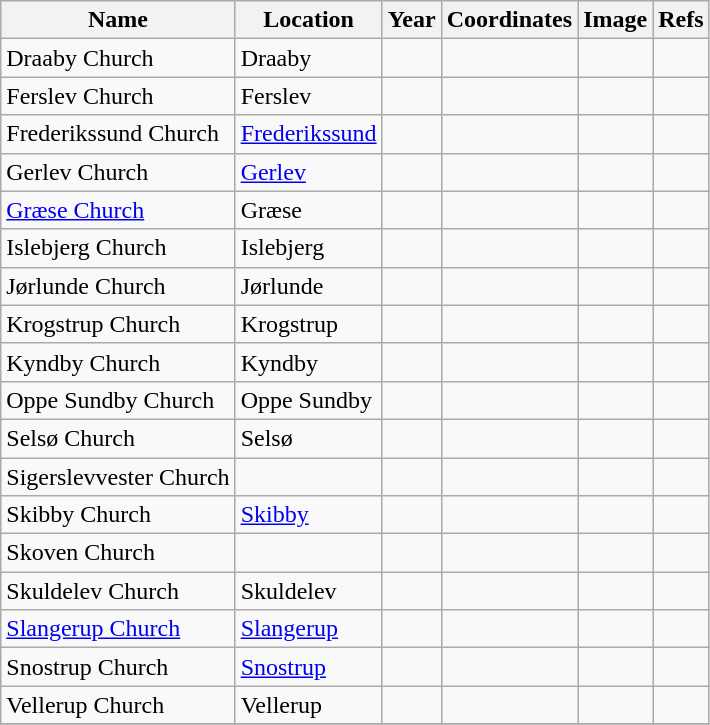<table class="wikitable sortable">
<tr>
<th>Name</th>
<th>Location</th>
<th>Year</th>
<th>Coordinates</th>
<th>Image</th>
<th>Refs</th>
</tr>
<tr>
<td>Draaby Church</td>
<td>Draaby</td>
<td></td>
<td></td>
<td></td>
<td></td>
</tr>
<tr>
<td>Ferslev Church</td>
<td>Ferslev</td>
<td></td>
<td></td>
<td></td>
<td></td>
</tr>
<tr>
<td>Frederikssund Church</td>
<td><a href='#'>Frederikssund</a></td>
<td></td>
<td></td>
<td></td>
<td></td>
</tr>
<tr>
<td>Gerlev Church</td>
<td><a href='#'>Gerlev</a></td>
<td></td>
<td></td>
<td></td>
<td></td>
</tr>
<tr>
<td><a href='#'>Græse Church</a></td>
<td>Græse</td>
<td></td>
<td></td>
<td></td>
<td></td>
</tr>
<tr>
<td>Islebjerg Church</td>
<td>Islebjerg</td>
<td></td>
<td></td>
<td></td>
<td></td>
</tr>
<tr>
<td>Jørlunde Church</td>
<td>Jørlunde</td>
<td></td>
<td></td>
<td></td>
<td></td>
</tr>
<tr>
<td>Krogstrup Church</td>
<td>Krogstrup</td>
<td></td>
<td></td>
<td></td>
<td></td>
</tr>
<tr>
<td>Kyndby Church</td>
<td>Kyndby</td>
<td></td>
<td></td>
<td></td>
<td></td>
</tr>
<tr>
<td>Oppe Sundby Church</td>
<td>Oppe Sundby</td>
<td></td>
<td></td>
<td></td>
<td></td>
</tr>
<tr>
<td>Selsø Church</td>
<td>Selsø</td>
<td></td>
<td></td>
<td></td>
<td></td>
</tr>
<tr>
<td>Sigerslevvester Church</td>
<td></td>
<td></td>
<td></td>
<td></td>
<td></td>
</tr>
<tr>
<td>Skibby Church</td>
<td><a href='#'>Skibby</a></td>
<td></td>
<td></td>
<td></td>
<td></td>
</tr>
<tr>
<td>Skoven Church</td>
<td></td>
<td></td>
<td></td>
<td></td>
<td></td>
</tr>
<tr>
<td>Skuldelev Church</td>
<td>Skuldelev</td>
<td></td>
<td></td>
<td></td>
<td></td>
</tr>
<tr>
<td><a href='#'>Slangerup Church</a></td>
<td><a href='#'>Slangerup</a></td>
<td></td>
<td></td>
<td></td>
<td></td>
</tr>
<tr>
<td>Snostrup Church</td>
<td><a href='#'>Snostrup</a></td>
<td></td>
<td></td>
<td></td>
<td></td>
</tr>
<tr>
<td>Vellerup Church</td>
<td>Vellerup</td>
<td></td>
<td></td>
<td></td>
<td></td>
</tr>
<tr>
</tr>
</table>
